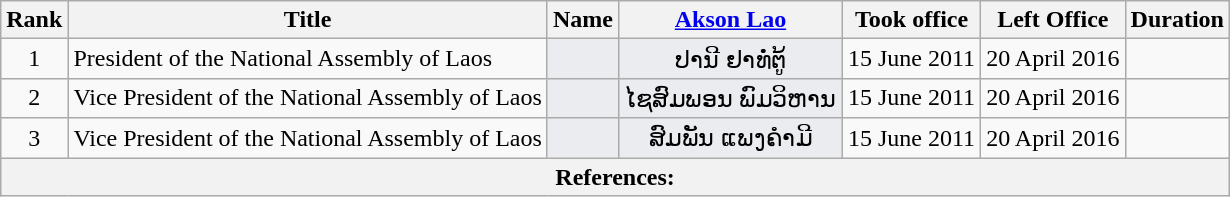<table class="wikitable sortable" style=text-align:center>
<tr>
<th>Rank</th>
<th>Title</th>
<th>Name</th>
<th class="unsortable"><a href='#'>Akson Lao</a></th>
<th>Took office</th>
<th>Left Office</th>
<th>Duration</th>
</tr>
<tr>
<td>1</td>
<td align="left">President of the National Assembly of Laos</td>
<td bgcolor = #EAECF0></td>
<td bgcolor = #EAECF0>ປານີ ຢາທໍ່ຕູ້</td>
<td>15 June 2011</td>
<td>20 April 2016</td>
<td></td>
</tr>
<tr>
<td>2</td>
<td align="left">Vice President of the National Assembly of Laos</td>
<td bgcolor = #EAECF0></td>
<td bgcolor = #EAECF0>ໄຊສົມພອນ ພົມວິຫານ</td>
<td>15 June 2011</td>
<td>20 April 2016</td>
<td></td>
</tr>
<tr>
<td>3</td>
<td align="left">Vice President of the National Assembly of Laos</td>
<td bgcolor = #EAECF0></td>
<td bgcolor = #EAECF0>ສົມພັນ ແພງຄຳມີ</td>
<td>15 June 2011</td>
<td>20 April 2016</td>
<td></td>
</tr>
<tr>
<th colspan="7" unsortable><strong>References:</strong><br></th>
</tr>
</table>
